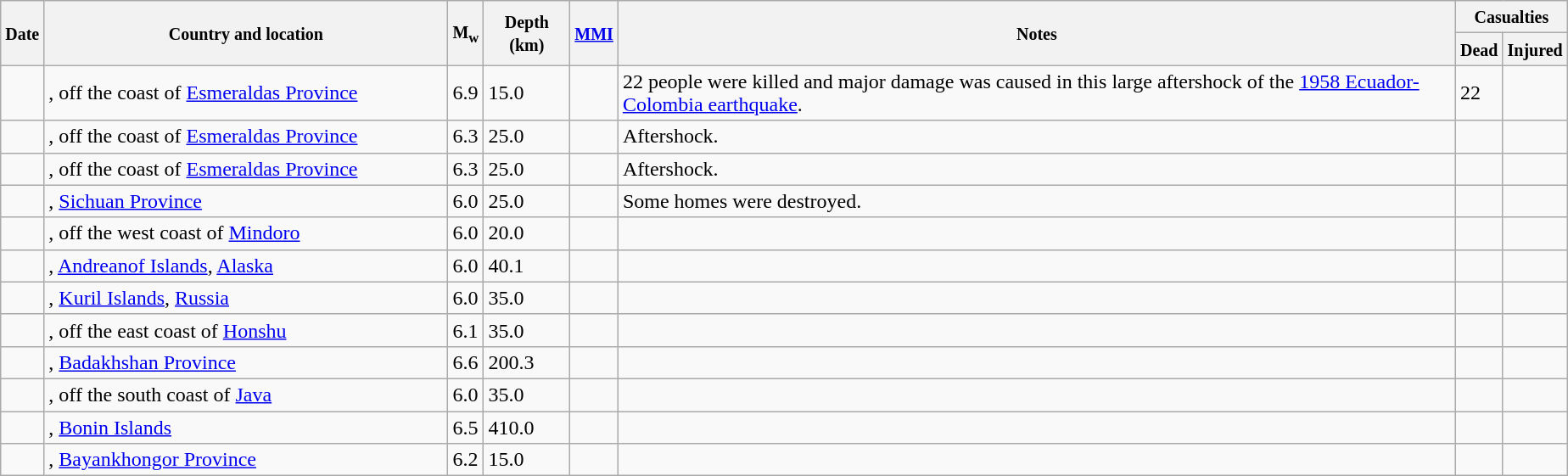<table class="wikitable sortable sort-under" style="border:1px black; margin-left:1em;">
<tr>
<th rowspan="2"><small>Date</small></th>
<th rowspan="2" style="width: 310px"><small>Country and location</small></th>
<th rowspan="2"><small>M<sub>w</sub></small></th>
<th rowspan="2"><small>Depth (km)</small></th>
<th rowspan="2"><small><a href='#'>MMI</a></small></th>
<th rowspan="2" class="unsortable"><small>Notes</small></th>
<th colspan="2"><small>Casualties</small></th>
</tr>
<tr>
<th><small>Dead</small></th>
<th><small>Injured</small></th>
</tr>
<tr>
<td></td>
<td>, off the coast of <a href='#'>Esmeraldas Province</a></td>
<td>6.9</td>
<td>15.0</td>
<td></td>
<td>22 people were killed and major damage was caused in this large aftershock of the <a href='#'>1958 Ecuador-Colombia earthquake</a>.</td>
<td>22</td>
<td></td>
</tr>
<tr>
<td></td>
<td>, off the coast of <a href='#'>Esmeraldas Province</a></td>
<td>6.3</td>
<td>25.0</td>
<td></td>
<td>Aftershock.</td>
<td></td>
<td></td>
</tr>
<tr>
<td></td>
<td>, off the coast of <a href='#'>Esmeraldas Province</a></td>
<td>6.3</td>
<td>25.0</td>
<td></td>
<td>Aftershock.</td>
<td></td>
<td></td>
</tr>
<tr>
<td></td>
<td>, <a href='#'>Sichuan Province</a></td>
<td>6.0</td>
<td>25.0</td>
<td></td>
<td>Some homes were destroyed.</td>
<td></td>
<td></td>
</tr>
<tr>
<td></td>
<td>, off the west coast of <a href='#'>Mindoro</a></td>
<td>6.0</td>
<td>20.0</td>
<td></td>
<td></td>
<td></td>
<td></td>
</tr>
<tr>
<td></td>
<td>, <a href='#'>Andreanof Islands</a>, <a href='#'>Alaska</a></td>
<td>6.0</td>
<td>40.1</td>
<td></td>
<td></td>
<td></td>
<td></td>
</tr>
<tr>
<td></td>
<td>, <a href='#'>Kuril Islands</a>, <a href='#'>Russia</a></td>
<td>6.0</td>
<td>35.0</td>
<td></td>
<td></td>
<td></td>
<td></td>
</tr>
<tr>
<td></td>
<td>, off the east coast of <a href='#'>Honshu</a></td>
<td>6.1</td>
<td>35.0</td>
<td></td>
<td></td>
<td></td>
<td></td>
</tr>
<tr>
<td></td>
<td>, <a href='#'>Badakhshan Province</a></td>
<td>6.6</td>
<td>200.3</td>
<td></td>
<td></td>
<td></td>
<td></td>
</tr>
<tr>
<td></td>
<td>, off the south coast of <a href='#'>Java</a></td>
<td>6.0</td>
<td>35.0</td>
<td></td>
<td></td>
<td></td>
<td></td>
</tr>
<tr>
<td></td>
<td>, <a href='#'>Bonin Islands</a></td>
<td>6.5</td>
<td>410.0</td>
<td></td>
<td></td>
<td></td>
<td></td>
</tr>
<tr>
<td></td>
<td>, <a href='#'>Bayankhongor Province</a></td>
<td>6.2</td>
<td>15.0</td>
<td></td>
<td></td>
<td></td>
<td></td>
</tr>
</table>
